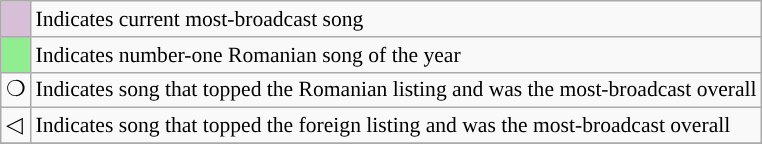<table class="wikitable" style="font-size:90%;">
<tr>
<td style="background-color:#D8BFD8"></td>
<td>Indicates current most-broadcast song</td>
</tr>
<tr>
<td style="background-color:lightgreen"></td>
<td>Indicates number-one Romanian song of the year</td>
</tr>
<tr>
<td>❍</td>
<td>Indicates song that topped the Romanian listing and was the most-broadcast overall</td>
</tr>
<tr>
<td>◁</td>
<td>Indicates song that topped the foreign listing and was the most-broadcast overall</td>
</tr>
<tr>
</tr>
</table>
